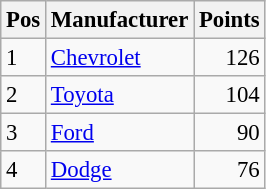<table class="wikitable" style="font-size: 95%;">
<tr>
<th>Pos</th>
<th>Manufacturer</th>
<th>Points</th>
</tr>
<tr>
<td>1</td>
<td><a href='#'>Chevrolet</a></td>
<td style="text-align:right;">126</td>
</tr>
<tr>
<td>2</td>
<td><a href='#'>Toyota</a></td>
<td style="text-align:right;">104</td>
</tr>
<tr>
<td>3</td>
<td><a href='#'>Ford</a></td>
<td style="text-align:right;">90</td>
</tr>
<tr>
<td>4</td>
<td><a href='#'>Dodge</a></td>
<td style="text-align:right;">76</td>
</tr>
</table>
